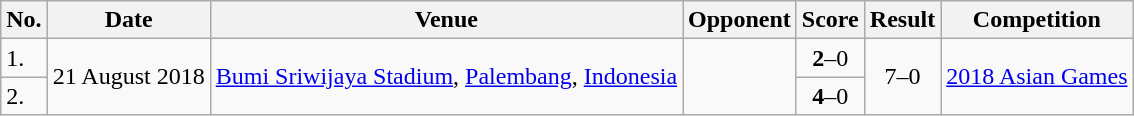<table class="wikitable">
<tr>
<th>No.</th>
<th>Date</th>
<th>Venue</th>
<th>Opponent</th>
<th>Score</th>
<th>Result</th>
<th>Competition</th>
</tr>
<tr>
<td>1.</td>
<td rowspan="2">21 August 2018</td>
<td rowspan="2"><a href='#'>Bumi Sriwijaya Stadium</a>, <a href='#'>Palembang</a>, <a href='#'>Indonesia</a></td>
<td rowspan="2"></td>
<td align=center><strong>2</strong>–0</td>
<td rowspan="2" align=center>7–0</td>
<td rowspan="2"><a href='#'>2018 Asian Games</a></td>
</tr>
<tr>
<td>2.</td>
<td align=center><strong>4</strong>–0</td>
</tr>
</table>
